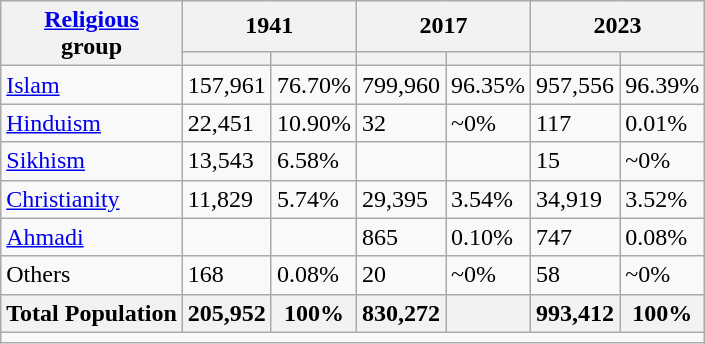<table class="wikitable sortable">
<tr>
<th rowspan="2"><a href='#'>Religious</a><br>group</th>
<th colspan="2">1941</th>
<th colspan="2">2017</th>
<th colspan="2">2023</th>
</tr>
<tr>
<th><a href='#'></a></th>
<th></th>
<th></th>
<th></th>
<th></th>
<th></th>
</tr>
<tr>
<td><a href='#'>Islam</a> </td>
<td>157,961</td>
<td>76.70%</td>
<td>799,960</td>
<td>96.35%</td>
<td>957,556</td>
<td>96.39%</td>
</tr>
<tr>
<td><a href='#'>Hinduism</a> </td>
<td>22,451</td>
<td>10.90%</td>
<td>32</td>
<td>~0%</td>
<td>117</td>
<td>0.01%</td>
</tr>
<tr>
<td><a href='#'>Sikhism</a> </td>
<td>13,543</td>
<td>6.58%</td>
<td></td>
<td></td>
<td>15</td>
<td>~0%</td>
</tr>
<tr>
<td><a href='#'>Christianity</a> </td>
<td>11,829</td>
<td>5.74%</td>
<td>29,395</td>
<td>3.54%</td>
<td>34,919</td>
<td>3.52%</td>
</tr>
<tr>
<td><a href='#'>Ahmadi</a></td>
<td></td>
<td></td>
<td>865</td>
<td>0.10%</td>
<td>747</td>
<td>0.08%</td>
</tr>
<tr>
<td>Others</td>
<td>168</td>
<td>0.08%</td>
<td>20</td>
<td>~0%</td>
<td>58</td>
<td>~0%</td>
</tr>
<tr>
<th>Total Population</th>
<th>205,952</th>
<th>100%</th>
<th>830,272</th>
<th></th>
<th>993,412</th>
<th>100%</th>
</tr>
<tr class="sortbottom">
<td colspan="7"></td>
</tr>
</table>
